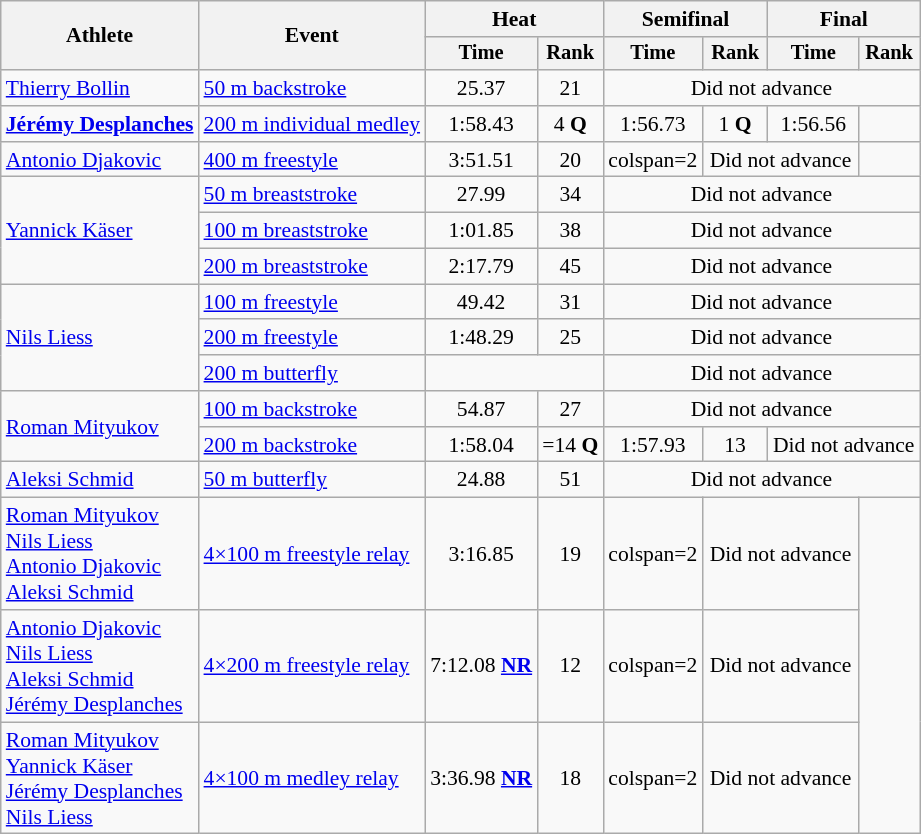<table class="wikitable" style="text-align:center; font-size:90%">
<tr>
<th rowspan="2">Athlete</th>
<th rowspan="2">Event</th>
<th colspan="2">Heat</th>
<th colspan="2">Semifinal</th>
<th colspan="2">Final</th>
</tr>
<tr style="font-size:95%">
<th>Time</th>
<th>Rank</th>
<th>Time</th>
<th>Rank</th>
<th>Time</th>
<th>Rank</th>
</tr>
<tr>
<td align=left><a href='#'>Thierry Bollin</a></td>
<td align=left><a href='#'>50 m backstroke</a></td>
<td>25.37</td>
<td>21</td>
<td colspan=4>Did not advance</td>
</tr>
<tr>
<td align=left><strong><a href='#'>Jérémy Desplanches</a></strong></td>
<td align=left><a href='#'>200 m individual medley</a></td>
<td>1:58.43</td>
<td>4 <strong>Q</strong></td>
<td>1:56.73</td>
<td>1 <strong>Q</strong></td>
<td>1:56.56</td>
<td></td>
</tr>
<tr>
<td align=left><a href='#'>Antonio Djakovic</a></td>
<td align=left><a href='#'>400 m freestyle</a></td>
<td>3:51.51</td>
<td>20</td>
<td>colspan=2 </td>
<td colspan=2>Did not advance</td>
</tr>
<tr>
<td align=left rowspan=3><a href='#'>Yannick Käser</a></td>
<td align=left><a href='#'>50 m breaststroke</a></td>
<td>27.99</td>
<td>34</td>
<td colspan=4>Did not advance</td>
</tr>
<tr>
<td align=left><a href='#'>100 m breaststroke</a></td>
<td>1:01.85</td>
<td>38</td>
<td colspan=4>Did not advance</td>
</tr>
<tr>
<td align=left><a href='#'>200 m breaststroke</a></td>
<td>2:17.79</td>
<td>45</td>
<td colspan=4>Did not advance</td>
</tr>
<tr>
<td align=left rowspan=3><a href='#'>Nils Liess</a></td>
<td align=left><a href='#'>100 m freestyle</a></td>
<td>49.42</td>
<td>31</td>
<td colspan=4>Did not advance</td>
</tr>
<tr>
<td align=left><a href='#'>200 m freestyle</a></td>
<td>1:48.29</td>
<td>25</td>
<td colspan=4>Did not advance</td>
</tr>
<tr>
<td align=left><a href='#'>200 m butterfly</a></td>
<td colspan=2></td>
<td colspan=4>Did not advance</td>
</tr>
<tr>
<td align=left rowspan=2><a href='#'>Roman Mityukov</a></td>
<td align=left><a href='#'>100 m backstroke</a></td>
<td>54.87</td>
<td>27</td>
<td colspan=4>Did not advance</td>
</tr>
<tr>
<td align=left><a href='#'>200 m backstroke</a></td>
<td>1:58.04</td>
<td>=14 <strong>Q</strong></td>
<td>1:57.93</td>
<td>13</td>
<td colspan=2>Did not advance</td>
</tr>
<tr>
<td align=left><a href='#'>Aleksi Schmid</a></td>
<td align=left><a href='#'>50 m butterfly</a></td>
<td>24.88</td>
<td>51</td>
<td colspan=4>Did not advance</td>
</tr>
<tr>
<td align=left><a href='#'>Roman Mityukov</a><br><a href='#'>Nils Liess</a><br><a href='#'>Antonio Djakovic</a><br><a href='#'>Aleksi Schmid</a></td>
<td align=left><a href='#'>4×100 m freestyle relay</a></td>
<td>3:16.85</td>
<td>19</td>
<td>colspan=2 </td>
<td colspan=2>Did not advance</td>
</tr>
<tr>
<td align=left><a href='#'>Antonio Djakovic</a><br><a href='#'>Nils Liess</a><br><a href='#'>Aleksi Schmid</a><br><a href='#'>Jérémy Desplanches</a></td>
<td align=left><a href='#'>4×200 m freestyle relay</a></td>
<td>7:12.08 <strong><a href='#'>NR</a></strong></td>
<td>12</td>
<td>colspan=2 </td>
<td colspan=2>Did not advance</td>
</tr>
<tr>
<td align=left><a href='#'>Roman Mityukov</a><br><a href='#'>Yannick Käser</a><br><a href='#'>Jérémy Desplanches</a><br><a href='#'>Nils Liess</a></td>
<td align=left><a href='#'>4×100 m medley relay</a></td>
<td>3:36.98 <strong><a href='#'>NR</a></strong></td>
<td>18</td>
<td>colspan=2 </td>
<td colspan=2>Did not advance</td>
</tr>
</table>
